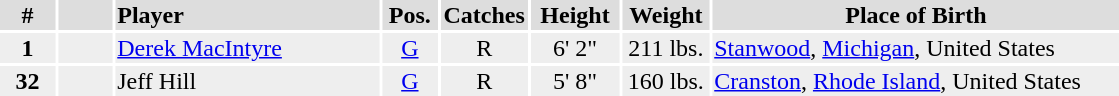<table width=750>
<tr>
<th colspan=8></th>
</tr>
<tr bgcolor="#dddddd">
<th width=5%>#</th>
<th width=5%></th>
<td align=left!!width=35%><strong>Player</strong></td>
<th width=5%><strong>Pos.</strong></th>
<th width=8%><strong>Catches</strong></th>
<th width=8%><strong>Height</strong></th>
<th width=8%><strong>Weight</strong></th>
<th width=37%>Place of Birth</th>
</tr>
<tr bgcolor="#eeeeee">
<td align=center><strong>1</strong></td>
<td align=center></td>
<td><a href='#'>Derek MacIntyre</a></td>
<td align=center><a href='#'>G</a></td>
<td align=center>R</td>
<td align=center>6' 2"</td>
<td align=center>211 lbs.</td>
<td><a href='#'>Stanwood</a>, <a href='#'>Michigan</a>, United States</td>
</tr>
<tr bgcolor="#eeeeee">
<td align=center><strong>32</strong></td>
<td align=center></td>
<td>Jeff Hill</td>
<td align=center><a href='#'>G</a></td>
<td align=center>R</td>
<td align=center>5' 8"</td>
<td align=center>160 lbs.</td>
<td><a href='#'>Cranston</a>, <a href='#'>Rhode Island</a>, United States</td>
</tr>
</table>
